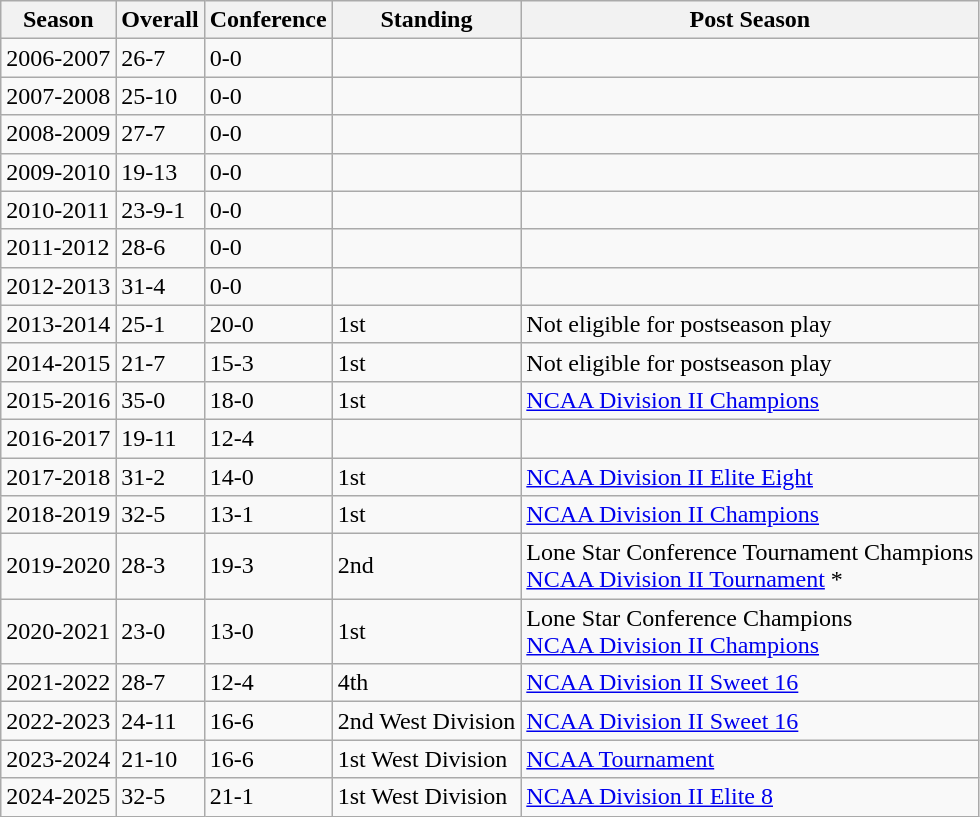<table class="wikitable">
<tr>
<th>Season</th>
<th>Overall</th>
<th>Conference</th>
<th>Standing</th>
<th>Post Season</th>
</tr>
<tr>
<td>2006-2007</td>
<td>26-7</td>
<td>0-0</td>
<td></td>
<td></td>
</tr>
<tr>
<td>2007-2008</td>
<td>25-10</td>
<td>0-0</td>
<td></td>
<td></td>
</tr>
<tr>
<td>2008-2009</td>
<td>27-7</td>
<td>0-0</td>
<td></td>
<td></td>
</tr>
<tr>
<td>2009-2010</td>
<td>19-13</td>
<td>0-0</td>
<td></td>
<td></td>
</tr>
<tr>
<td>2010-2011</td>
<td>23-9-1</td>
<td>0-0</td>
<td></td>
<td></td>
</tr>
<tr>
<td>2011-2012</td>
<td>28-6</td>
<td>0-0</td>
<td></td>
<td></td>
</tr>
<tr>
<td>2012-2013</td>
<td>31-4</td>
<td>0-0</td>
<td></td>
<td></td>
</tr>
<tr>
<td>2013-2014</td>
<td>25-1</td>
<td>20-0</td>
<td>1st</td>
<td>Not eligible for postseason play</td>
</tr>
<tr>
<td>2014-2015</td>
<td>21-7</td>
<td>15-3</td>
<td>1st</td>
<td>Not eligible for postseason play</td>
</tr>
<tr>
<td>2015-2016</td>
<td>35-0</td>
<td>18-0</td>
<td>1st</td>
<td><a href='#'>NCAA Division II Champions</a></td>
</tr>
<tr>
<td>2016-2017</td>
<td>19-11</td>
<td>12-4</td>
<td></td>
<td></td>
</tr>
<tr>
<td>2017-2018</td>
<td>31-2</td>
<td>14-0</td>
<td>1st</td>
<td><a href='#'>NCAA Division II Elite Eight</a></td>
</tr>
<tr>
<td>2018-2019</td>
<td>32-5</td>
<td>13-1</td>
<td>1st</td>
<td><a href='#'>NCAA Division II Champions</a></td>
</tr>
<tr>
<td>2019-2020</td>
<td>28-3</td>
<td>19-3</td>
<td>2nd</td>
<td>Lone Star Conference Tournament Champions<br><a href='#'>NCAA Division II Tournament</a> *</td>
</tr>
<tr>
<td>2020-2021</td>
<td>23-0</td>
<td>13-0</td>
<td>1st</td>
<td>Lone Star Conference Champions<br><a href='#'>NCAA Division II Champions</a></td>
</tr>
<tr>
<td>2021-2022</td>
<td>28-7</td>
<td>12-4</td>
<td>4th</td>
<td><a href='#'>NCAA Division II Sweet 16</a></td>
</tr>
<tr>
<td>2022-2023</td>
<td>24-11</td>
<td>16-6</td>
<td>2nd West Division</td>
<td><a href='#'>NCAA Division II Sweet 16</a></td>
</tr>
<tr>
<td>2023-2024</td>
<td>21-10</td>
<td>16-6</td>
<td>1st West Division</td>
<td><a href='#'>NCAA Tournament</a></td>
</tr>
<tr>
<td>2024-2025</td>
<td>32-5</td>
<td>21-1</td>
<td>1st West Division</td>
<td><a href='#'>NCAA Division II Elite 8</a></td>
</tr>
</table>
